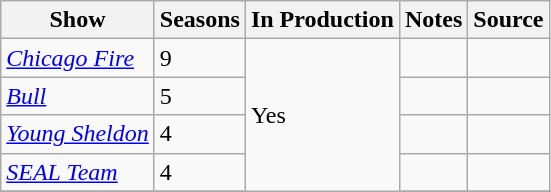<table class="wikitable">
<tr>
<th>Show</th>
<th>Seasons</th>
<th>In Production</th>
<th>Notes</th>
<th>Source</th>
</tr>
<tr>
<td><em><a href='#'>Chicago Fire</a></em></td>
<td>9</td>
<td rowspan="5">Yes</td>
<td></td>
<td></td>
</tr>
<tr>
<td><em><a href='#'>Bull</a></em></td>
<td>5</td>
<td></td>
<td></td>
</tr>
<tr>
<td><em><a href='#'>Young Sheldon</a></em></td>
<td>4</td>
<td></td>
<td></td>
</tr>
<tr>
<td><em><a href='#'>SEAL Team</a></em></td>
<td>4</td>
<td></td>
<td></td>
</tr>
<tr>
</tr>
</table>
